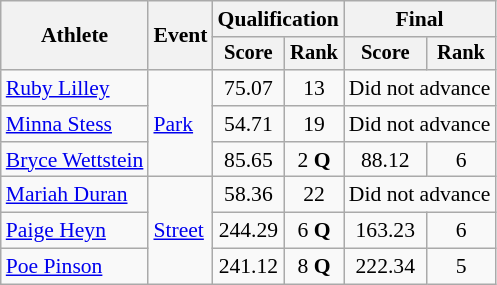<table class=wikitable style=text-align:center;font-size:90%>
<tr>
<th rowspan=2>Athlete</th>
<th rowspan=2>Event</th>
<th colspan=2>Qualification</th>
<th colspan=2>Final</th>
</tr>
<tr style=font-size:95%>
<th>Score</th>
<th>Rank</th>
<th>Score</th>
<th>Rank</th>
</tr>
<tr>
<td align=left><a href='#'>Ruby Lilley</a></td>
<td align=left rowspan=3><a href='#'>Park</a></td>
<td>75.07</td>
<td>13</td>
<td colspan=2>Did not advance</td>
</tr>
<tr>
<td align=left><a href='#'>Minna Stess</a></td>
<td>54.71</td>
<td>19</td>
<td colspan=2>Did not advance</td>
</tr>
<tr>
<td align=left><a href='#'>Bryce Wettstein</a></td>
<td>85.65</td>
<td>2 <strong>Q</strong></td>
<td>88.12</td>
<td>6</td>
</tr>
<tr>
<td align=left><a href='#'>Mariah Duran</a></td>
<td align=left rowspan=3><a href='#'>Street</a></td>
<td>58.36</td>
<td>22</td>
<td colspan=2>Did not advance</td>
</tr>
<tr>
<td align=left><a href='#'>Paige Heyn</a></td>
<td>244.29</td>
<td>6 <strong>Q</strong></td>
<td>163.23</td>
<td>6</td>
</tr>
<tr>
<td align=left><a href='#'>Poe Pinson</a></td>
<td>241.12</td>
<td>8 <strong>Q</strong></td>
<td>222.34</td>
<td>5</td>
</tr>
</table>
